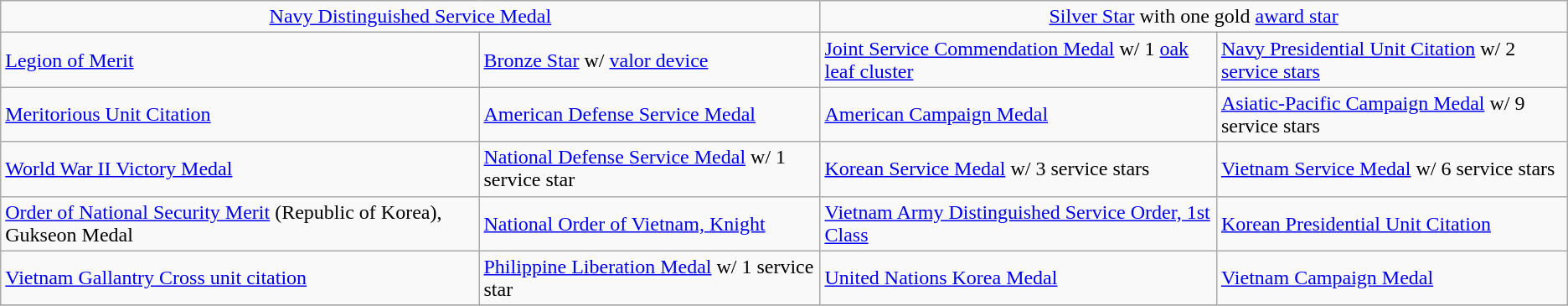<table class="wikitable">
<tr>
<td colspan="2" align="center"><a href='#'>Navy Distinguished Service Medal</a></td>
<td colspan="2" align="center"><a href='#'>Silver Star</a> with one gold <a href='#'>award star</a></td>
</tr>
<tr>
<td><a href='#'>Legion of Merit</a></td>
<td><a href='#'>Bronze Star</a> w/ <a href='#'>valor device</a></td>
<td><a href='#'>Joint Service Commendation Medal</a> w/ 1 <a href='#'>oak leaf cluster</a></td>
<td><a href='#'>Navy Presidential Unit Citation</a> w/ 2 <a href='#'>service stars</a></td>
</tr>
<tr>
<td><a href='#'>Meritorious Unit Citation</a></td>
<td><a href='#'>American Defense Service Medal</a></td>
<td><a href='#'>American Campaign Medal</a></td>
<td><a href='#'>Asiatic-Pacific Campaign Medal</a> w/ 9 service stars</td>
</tr>
<tr>
<td><a href='#'>World War II Victory Medal</a></td>
<td><a href='#'>National Defense Service Medal</a> w/ 1 service star</td>
<td><a href='#'>Korean Service Medal</a> w/ 3 service stars</td>
<td><a href='#'>Vietnam Service Medal</a> w/ 6 service stars</td>
</tr>
<tr>
<td><a href='#'>Order of National Security Merit</a> (Republic of Korea), Gukseon Medal</td>
<td><a href='#'>National Order of Vietnam, Knight</a></td>
<td><a href='#'>Vietnam Army Distinguished Service Order, 1st Class</a></td>
<td><a href='#'>Korean Presidential Unit Citation</a></td>
</tr>
<tr>
<td><a href='#'>Vietnam Gallantry Cross unit citation</a></td>
<td><a href='#'>Philippine Liberation Medal</a> w/ 1 service star</td>
<td><a href='#'>United Nations Korea Medal</a></td>
<td><a href='#'>Vietnam Campaign Medal</a></td>
</tr>
<tr>
</tr>
</table>
